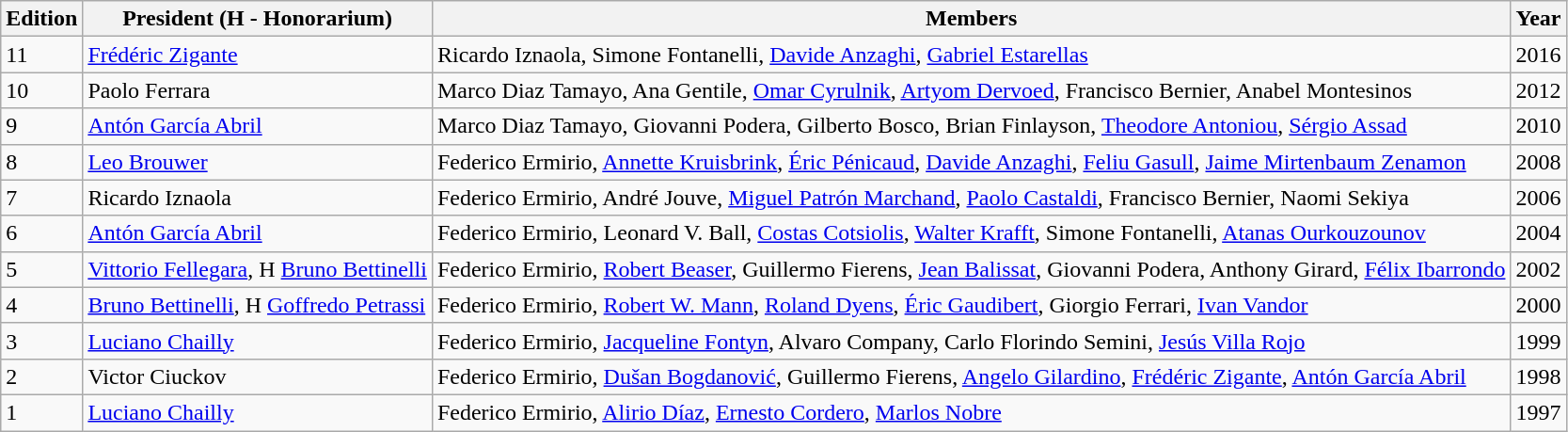<table class="wikitable sortable">
<tr>
<th class="sortable">Edition</th>
<th>President (H - Honorarium)</th>
<th>Members</th>
<th>Year</th>
</tr>
<tr>
<td>11</td>
<td> <a href='#'>Frédéric Zigante</a></td>
<td> Ricardo Iznaola,  Simone Fontanelli,  <a href='#'>Davide Anzaghi</a>,  <a href='#'>Gabriel Estarellas</a></td>
<td>2016</td>
</tr>
<tr>
<td>10</td>
<td> Paolo Ferrara</td>
<td> Marco Diaz Tamayo,  Ana Gentile,  <a href='#'>Omar Cyrulnik</a>,  <a href='#'>Artyom Dervoed</a>,  Francisco Bernier,  Anabel Montesinos</td>
<td>2012</td>
</tr>
<tr>
<td>9</td>
<td> <a href='#'>Antón García Abril</a></td>
<td> Marco Diaz Tamayo,  Giovanni Podera,  Gilberto Bosco,  Brian Finlayson,  <a href='#'>Theodore Antoniou</a>,  <a href='#'>Sérgio Assad</a></td>
<td>2010</td>
</tr>
<tr>
<td>8</td>
<td> <a href='#'>Leo Brouwer</a></td>
<td> Federico Ermirio,  <a href='#'>Annette Kruisbrink</a>,  <a href='#'>Éric Pénicaud</a>,  <a href='#'>Davide Anzaghi</a>,  <a href='#'>Feliu Gasull</a>,  <a href='#'>Jaime Mirtenbaum Zenamon</a></td>
<td>2008</td>
</tr>
<tr>
<td>7</td>
<td> Ricardo Iznaola</td>
<td> Federico Ermirio,  André Jouve,  <a href='#'>Miguel Patrón Marchand</a>,  <a href='#'>Paolo Castaldi</a>,  Francisco Bernier,  Naomi Sekiya</td>
<td>2006</td>
</tr>
<tr>
<td>6</td>
<td> <a href='#'>Antón García Abril</a></td>
<td> Federico Ermirio,  Leonard V. Ball,  <a href='#'>Costas Cotsiolis</a>,  <a href='#'>Walter Krafft</a>,  Simone Fontanelli,  <a href='#'>Atanas Ourkouzounov</a></td>
<td>2004</td>
</tr>
<tr>
<td>5</td>
<td> <a href='#'>Vittorio Fellegara</a>, H  <a href='#'>Bruno Bettinelli</a></td>
<td> Federico Ermirio,  <a href='#'>Robert Beaser</a>,  Guillermo Fierens,  <a href='#'>Jean Balissat</a>,  Giovanni Podera,  Anthony Girard,  <a href='#'>Félix Ibarrondo</a></td>
<td>2002</td>
</tr>
<tr>
<td>4</td>
<td> <a href='#'>Bruno Bettinelli</a>, H  <a href='#'>Goffredo Petrassi</a></td>
<td> Federico Ermirio,  <a href='#'>Robert W. Mann</a>,  <a href='#'>Roland Dyens</a>,  <a href='#'>Éric Gaudibert</a>,  Giorgio Ferrari,  <a href='#'>Ivan Vandor</a></td>
<td>2000</td>
</tr>
<tr>
<td>3</td>
<td> <a href='#'>Luciano Chailly</a></td>
<td> Federico Ermirio,  <a href='#'>Jacqueline Fontyn</a>,  Alvaro Company,  Carlo Florindo Semini,  <a href='#'>Jesús Villa Rojo</a></td>
<td>1999</td>
</tr>
<tr>
<td>2</td>
<td> Victor Ciuckov</td>
<td> Federico Ermirio,  <a href='#'>Dušan Bogdanović</a>,  Guillermo Fierens,  <a href='#'>Angelo Gilardino</a>,   <a href='#'>Frédéric Zigante</a>,  <a href='#'>Antón García Abril</a></td>
<td>1998</td>
</tr>
<tr>
<td>1</td>
<td> <a href='#'>Luciano Chailly</a></td>
<td> Federico Ermirio,  <a href='#'>Alirio Díaz</a>,  <a href='#'>Ernesto Cordero</a>,  <a href='#'>Marlos Nobre</a></td>
<td>1997</td>
</tr>
</table>
